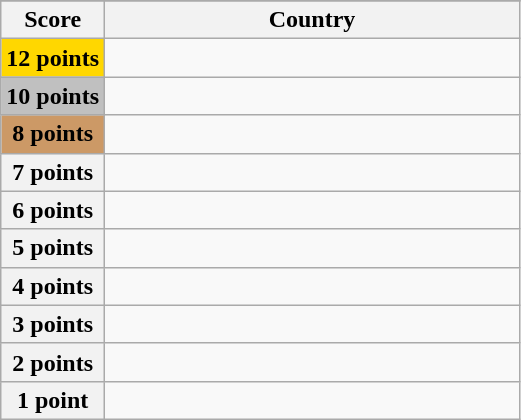<table class="wikitable">
<tr>
</tr>
<tr>
<th scope="col" width="20%">Score</th>
<th scope="col">Country</th>
</tr>
<tr>
<th scope="row" style="background:gold">12 points</th>
<td></td>
</tr>
<tr>
<th scope="row" style="background:silver">10 points</th>
<td></td>
</tr>
<tr>
<th scope="row" style="background:#CC9966">8 points</th>
<td></td>
</tr>
<tr>
<th scope="row">7 points</th>
<td></td>
</tr>
<tr>
<th scope="row">6 points</th>
<td></td>
</tr>
<tr>
<th scope="row">5 points</th>
<td></td>
</tr>
<tr>
<th scope="row">4 points</th>
<td></td>
</tr>
<tr>
<th scope="row">3 points</th>
<td></td>
</tr>
<tr>
<th scope="row">2 points</th>
<td></td>
</tr>
<tr>
<th scope="row">1 point</th>
<td></td>
</tr>
</table>
